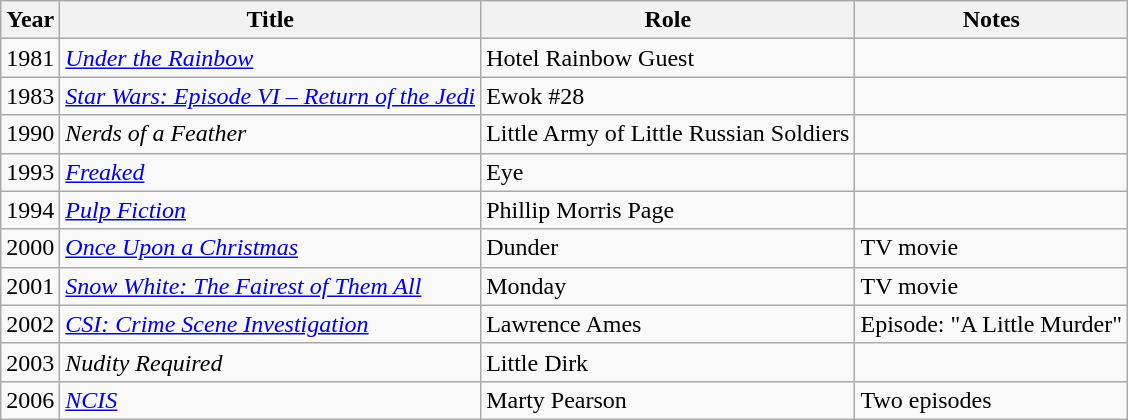<table class="wikitable sortable">
<tr>
<th>Year</th>
<th>Title</th>
<th>Role</th>
<th>Notes</th>
</tr>
<tr>
<td>1981</td>
<td><em><a href='#'>Under the Rainbow</a></em></td>
<td>Hotel Rainbow Guest</td>
<td></td>
</tr>
<tr>
<td>1983</td>
<td><em><a href='#'>Star Wars: Episode VI – Return of the Jedi</a></em></td>
<td>Ewok #28</td>
<td></td>
</tr>
<tr>
<td>1990</td>
<td><em>Nerds of a Feather</em></td>
<td>Little Army of Little Russian Soldiers</td>
<td></td>
</tr>
<tr>
<td>1993</td>
<td><em><a href='#'>Freaked</a></em></td>
<td>Eye</td>
<td></td>
</tr>
<tr>
<td>1994</td>
<td><em><a href='#'>Pulp Fiction</a></em></td>
<td>Phillip Morris Page</td>
<td></td>
</tr>
<tr>
<td>2000</td>
<td><em><a href='#'>Once Upon a Christmas</a></em></td>
<td>Dunder</td>
<td>TV movie</td>
</tr>
<tr>
<td>2001</td>
<td><em><a href='#'>Snow White: The Fairest of Them All</a></em></td>
<td>Monday</td>
<td>TV movie</td>
</tr>
<tr>
<td>2002</td>
<td><em><a href='#'>CSI: Crime Scene Investigation</a></em></td>
<td>Lawrence Ames</td>
<td>Episode: "A Little Murder"</td>
</tr>
<tr>
<td>2003</td>
<td><em>Nudity Required</em></td>
<td>Little Dirk</td>
<td></td>
</tr>
<tr>
<td>2006</td>
<td><em><a href='#'>NCIS</a></em></td>
<td>Marty Pearson</td>
<td>Two episodes</td>
</tr>
</table>
